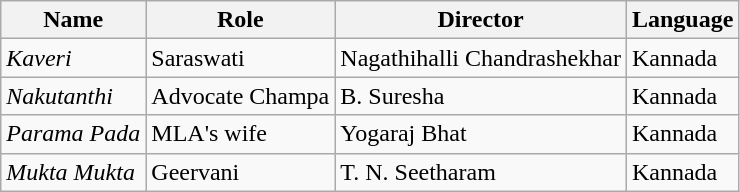<table class="wikitable">
<tr>
<th>Name</th>
<th>Role</th>
<th>Director</th>
<th>Language</th>
</tr>
<tr>
<td><em>Kaveri</em></td>
<td>Saraswati</td>
<td>Nagathihalli Chandrashekhar</td>
<td>Kannada</td>
</tr>
<tr>
<td><em>Nakutanthi</em></td>
<td>Advocate Champa</td>
<td>B. Suresha</td>
<td>Kannada</td>
</tr>
<tr>
<td><em>Parama Pada</em></td>
<td>MLA's wife</td>
<td>Yogaraj Bhat</td>
<td>Kannada</td>
</tr>
<tr>
<td><em>Mukta Mukta</em></td>
<td>Geervani</td>
<td>T. N. Seetharam</td>
<td>Kannada</td>
</tr>
</table>
